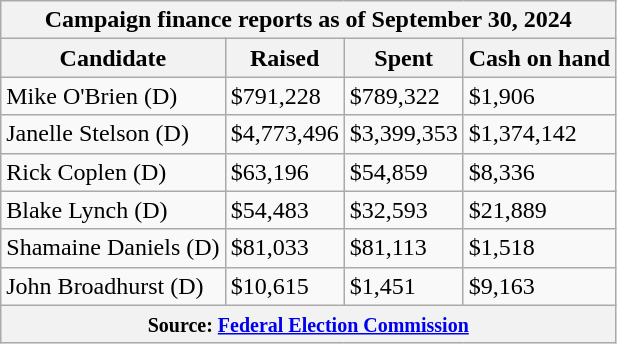<table class="wikitable sortable">
<tr>
<th colspan=4>Campaign finance reports as of September 30, 2024</th>
</tr>
<tr style="text-align:center;">
<th>Candidate</th>
<th>Raised</th>
<th>Spent</th>
<th>Cash on hand</th>
</tr>
<tr>
<td>Mike O'Brien (D)</td>
<td>$791,228</td>
<td>$789,322</td>
<td>$1,906</td>
</tr>
<tr>
<td>Janelle Stelson (D)</td>
<td>$4,773,496</td>
<td>$3,399,353</td>
<td>$1,374,142</td>
</tr>
<tr>
<td>Rick Coplen (D)</td>
<td>$63,196</td>
<td>$54,859</td>
<td>$8,336</td>
</tr>
<tr>
<td>Blake Lynch (D)</td>
<td>$54,483</td>
<td>$32,593</td>
<td>$21,889</td>
</tr>
<tr>
<td>Shamaine Daniels (D)</td>
<td>$81,033</td>
<td>$81,113</td>
<td>$1,518</td>
</tr>
<tr>
<td>John Broadhurst (D)</td>
<td>$10,615</td>
<td>$1,451</td>
<td>$9,163</td>
</tr>
<tr>
<th colspan="4"><small>Source: <a href='#'>Federal Election Commission</a></small></th>
</tr>
</table>
